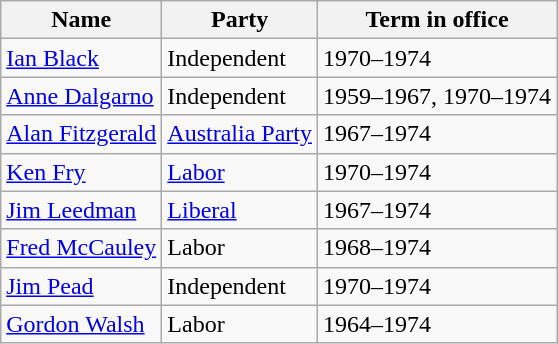<table class="wikitable sortable">
<tr>
<th><strong>Name</strong></th>
<th><strong>Party</strong></th>
<th><strong>Term in office</strong></th>
</tr>
<tr>
<td><a href='#'>Ian Black</a></td>
<td>Independent</td>
<td>1970–1974</td>
</tr>
<tr>
<td><a href='#'>Anne Dalgarno</a></td>
<td>Independent</td>
<td>1959–1967, 1970–1974</td>
</tr>
<tr>
<td><a href='#'>Alan Fitzgerald</a></td>
<td><a href='#'>Australia Party</a></td>
<td>1967–1974</td>
</tr>
<tr>
<td><a href='#'>Ken Fry</a></td>
<td><a href='#'>Labor</a></td>
<td>1970–1974</td>
</tr>
<tr>
<td><a href='#'>Jim Leedman</a></td>
<td><a href='#'>Liberal</a></td>
<td>1967–1974</td>
</tr>
<tr>
<td><a href='#'>Fred McCauley</a></td>
<td>Labor</td>
<td>1968–1974</td>
</tr>
<tr>
<td><a href='#'>Jim Pead</a></td>
<td>Independent</td>
<td>1970–1974</td>
</tr>
<tr>
<td><a href='#'>Gordon Walsh</a></td>
<td>Labor</td>
<td>1964–1974</td>
</tr>
</table>
